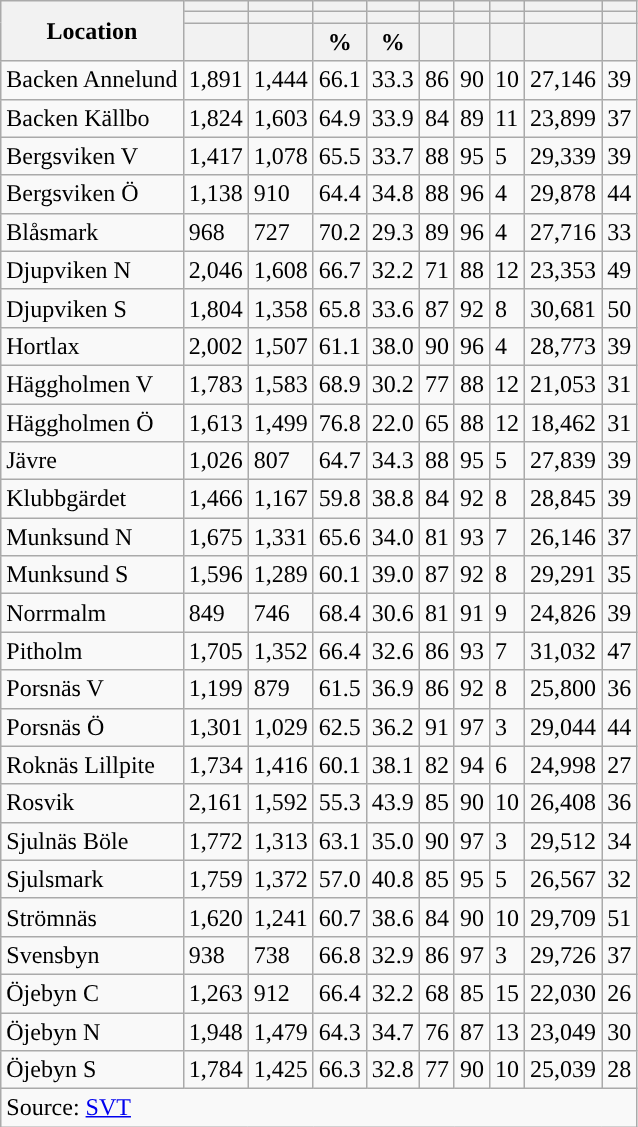<table role="presentation" class="wikitable sortable mw-collapsible mw-collapsed">
<tr>
<th rowspan="3">Location</th>
<th></th>
<th></th>
<th></th>
<th></th>
<th></th>
<th></th>
<th></th>
<th></th>
<th></th>
</tr>
<tr>
<th></th>
<th></th>
<th style="background:"></th>
<th style="background:"></th>
<th></th>
<th></th>
<th></th>
<th></th>
<th></th>
</tr>
<tr>
<th data-sort-type="number"></th>
<th data-sort-type="number"></th>
<th data-sort-type="number">%</th>
<th data-sort-type="number">%</th>
<th data-sort-type="number"></th>
<th data-sort-type="number"></th>
<th data-sort-type="number"></th>
<th data-sort-type="number"></th>
<th data-sort-type="number"></th>
</tr>
<tr>
<td align="left">Backen Annelund</td>
<td>1,891</td>
<td>1,444</td>
<td>66.1</td>
<td>33.3</td>
<td>86</td>
<td>90</td>
<td>10</td>
<td>27,146</td>
<td>39</td>
</tr>
<tr>
<td align="left">Backen Källbo</td>
<td>1,824</td>
<td>1,603</td>
<td>64.9</td>
<td>33.9</td>
<td>84</td>
<td>89</td>
<td>11</td>
<td>23,899</td>
<td>37</td>
</tr>
<tr>
<td align="left">Bergsviken V</td>
<td>1,417</td>
<td>1,078</td>
<td>65.5</td>
<td>33.7</td>
<td>88</td>
<td>95</td>
<td>5</td>
<td>29,339</td>
<td>39</td>
</tr>
<tr>
<td align="left">Bergsviken Ö</td>
<td>1,138</td>
<td>910</td>
<td>64.4</td>
<td>34.8</td>
<td>88</td>
<td>96</td>
<td>4</td>
<td>29,878</td>
<td>44</td>
</tr>
<tr>
<td align="left">Blåsmark</td>
<td>968</td>
<td>727</td>
<td>70.2</td>
<td>29.3</td>
<td>89</td>
<td>96</td>
<td>4</td>
<td>27,716</td>
<td>33</td>
</tr>
<tr>
<td align="left">Djupviken N</td>
<td>2,046</td>
<td>1,608</td>
<td>66.7</td>
<td>32.2</td>
<td>71</td>
<td>88</td>
<td>12</td>
<td>23,353</td>
<td>49</td>
</tr>
<tr>
<td align="left">Djupviken S</td>
<td>1,804</td>
<td>1,358</td>
<td>65.8</td>
<td>33.6</td>
<td>87</td>
<td>92</td>
<td>8</td>
<td>30,681</td>
<td>50</td>
</tr>
<tr>
<td align="left">Hortlax</td>
<td>2,002</td>
<td>1,507</td>
<td>61.1</td>
<td>38.0</td>
<td>90</td>
<td>96</td>
<td>4</td>
<td>28,773</td>
<td>39</td>
</tr>
<tr>
<td align="left">Häggholmen V</td>
<td>1,783</td>
<td>1,583</td>
<td>68.9</td>
<td>30.2</td>
<td>77</td>
<td>88</td>
<td>12</td>
<td>21,053</td>
<td>31</td>
</tr>
<tr>
<td align="left">Häggholmen Ö</td>
<td>1,613</td>
<td>1,499</td>
<td>76.8</td>
<td>22.0</td>
<td>65</td>
<td>88</td>
<td>12</td>
<td>18,462</td>
<td>31</td>
</tr>
<tr>
<td align="left">Jävre</td>
<td>1,026</td>
<td>807</td>
<td>64.7</td>
<td>34.3</td>
<td>88</td>
<td>95</td>
<td>5</td>
<td>27,839</td>
<td>39</td>
</tr>
<tr>
<td align="left">Klubbgärdet</td>
<td>1,466</td>
<td>1,167</td>
<td>59.8</td>
<td>38.8</td>
<td>84</td>
<td>92</td>
<td>8</td>
<td>28,845</td>
<td>39</td>
</tr>
<tr>
<td align="left">Munksund N</td>
<td>1,675</td>
<td>1,331</td>
<td>65.6</td>
<td>34.0</td>
<td>81</td>
<td>93</td>
<td>7</td>
<td>26,146</td>
<td>37</td>
</tr>
<tr>
<td align="left">Munksund S</td>
<td>1,596</td>
<td>1,289</td>
<td>60.1</td>
<td>39.0</td>
<td>87</td>
<td>92</td>
<td>8</td>
<td>29,291</td>
<td>35</td>
</tr>
<tr>
<td align="left">Norrmalm</td>
<td>849</td>
<td>746</td>
<td>68.4</td>
<td>30.6</td>
<td>81</td>
<td>91</td>
<td>9</td>
<td>24,826</td>
<td>39</td>
</tr>
<tr>
<td align="left">Pitholm</td>
<td>1,705</td>
<td>1,352</td>
<td>66.4</td>
<td>32.6</td>
<td>86</td>
<td>93</td>
<td>7</td>
<td>31,032</td>
<td>47</td>
</tr>
<tr>
<td align="left">Porsnäs V</td>
<td>1,199</td>
<td>879</td>
<td>61.5</td>
<td>36.9</td>
<td>86</td>
<td>92</td>
<td>8</td>
<td>25,800</td>
<td>36</td>
</tr>
<tr>
<td align="left">Porsnäs Ö</td>
<td>1,301</td>
<td>1,029</td>
<td>62.5</td>
<td>36.2</td>
<td>91</td>
<td>97</td>
<td>3</td>
<td>29,044</td>
<td>44</td>
</tr>
<tr>
<td align="left">Roknäs Lillpite</td>
<td>1,734</td>
<td>1,416</td>
<td>60.1</td>
<td>38.1</td>
<td>82</td>
<td>94</td>
<td>6</td>
<td>24,998</td>
<td>27</td>
</tr>
<tr>
<td align="left">Rosvik</td>
<td>2,161</td>
<td>1,592</td>
<td>55.3</td>
<td>43.9</td>
<td>85</td>
<td>90</td>
<td>10</td>
<td>26,408</td>
<td>36</td>
</tr>
<tr>
<td align="left">Sjulnäs Böle</td>
<td>1,772</td>
<td>1,313</td>
<td>63.1</td>
<td>35.0</td>
<td>90</td>
<td>97</td>
<td>3</td>
<td>29,512</td>
<td>34</td>
</tr>
<tr>
<td align="left">Sjulsmark</td>
<td>1,759</td>
<td>1,372</td>
<td>57.0</td>
<td>40.8</td>
<td>85</td>
<td>95</td>
<td>5</td>
<td>26,567</td>
<td>32</td>
</tr>
<tr>
<td align="left">Strömnäs</td>
<td>1,620</td>
<td>1,241</td>
<td>60.7</td>
<td>38.6</td>
<td>84</td>
<td>90</td>
<td>10</td>
<td>29,709</td>
<td>51</td>
</tr>
<tr>
<td align="left">Svensbyn</td>
<td>938</td>
<td>738</td>
<td>66.8</td>
<td>32.9</td>
<td>86</td>
<td>97</td>
<td>3</td>
<td>29,726</td>
<td>37</td>
</tr>
<tr>
<td align="left">Öjebyn C</td>
<td>1,263</td>
<td>912</td>
<td>66.4</td>
<td>32.2</td>
<td>68</td>
<td>85</td>
<td>15</td>
<td>22,030</td>
<td>26</td>
</tr>
<tr>
<td align="left">Öjebyn N</td>
<td>1,948</td>
<td>1,479</td>
<td>64.3</td>
<td>34.7</td>
<td>76</td>
<td>87</td>
<td>13</td>
<td>23,049</td>
<td>30</td>
</tr>
<tr>
<td align="left">Öjebyn S</td>
<td>1,784</td>
<td>1,425</td>
<td>66.3</td>
<td>32.8</td>
<td>77</td>
<td>90</td>
<td>10</td>
<td>25,039</td>
<td>28</td>
</tr>
<tr>
<td colspan="10" align="left">Source: <a href='#'>SVT</a></td>
</tr>
</table>
